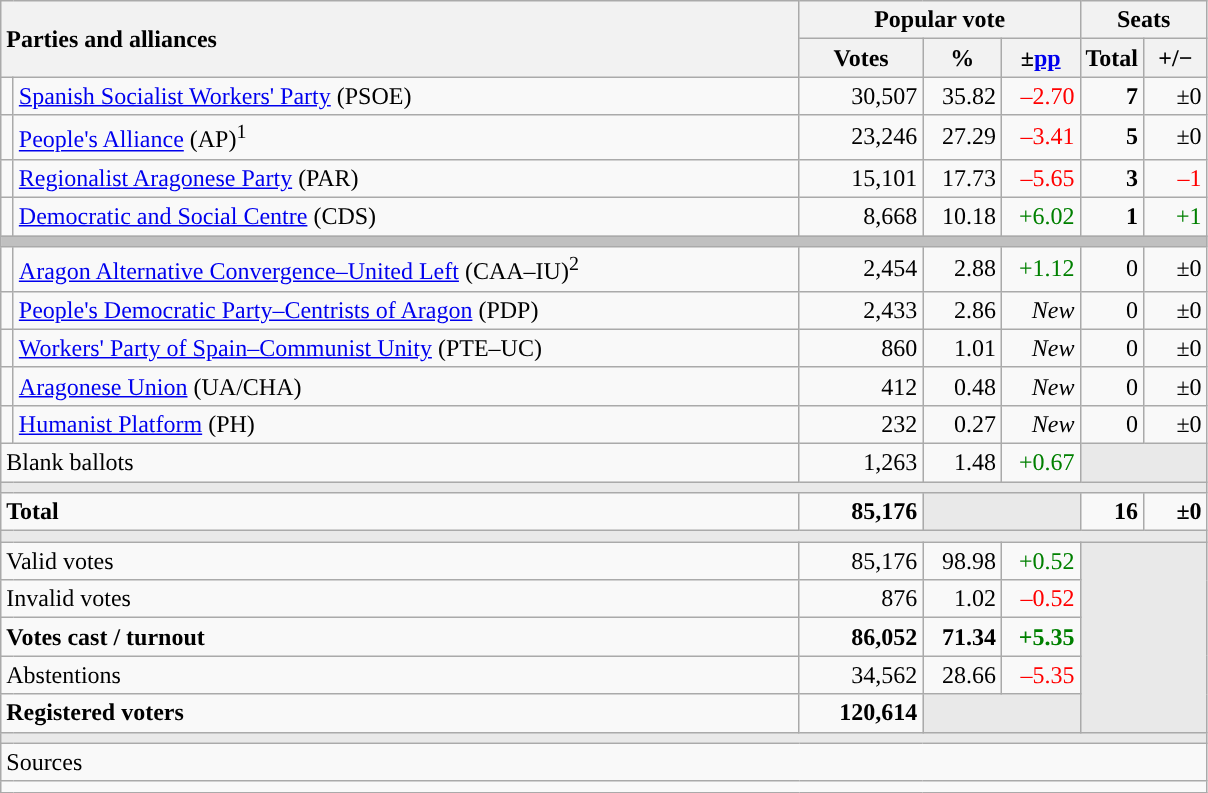<table class="wikitable" style="text-align:right;">
<tr>
<th style="text-align:left;" rowspan="2" colspan="2" width="525">Parties and alliances</th>
<th colspan="3">Popular vote</th>
<th colspan="2">Seats</th>
</tr>
<tr>
<th width="75">Votes</th>
<th width="45">%</th>
<th width="45">±<a href='#'>pp</a></th>
<th width="35">Total</th>
<th width="35">+/−</th>
</tr>
<tr>
<td width="1" style="color:inherit;background:"></td>
<td align="left"><a href='#'>Spanish Socialist Workers' Party</a> (PSOE)</td>
<td>30,507</td>
<td>35.82</td>
<td style="color:red;">–2.70</td>
<td><strong>7</strong></td>
<td>±0</td>
</tr>
<tr>
<td style="color:inherit;background:"></td>
<td align="left"><a href='#'>People's Alliance</a> (AP)<sup>1</sup></td>
<td>23,246</td>
<td>27.29</td>
<td style="color:red;">–3.41</td>
<td><strong>5</strong></td>
<td>±0</td>
</tr>
<tr>
<td style="color:inherit;background:"></td>
<td align="left"><a href='#'>Regionalist Aragonese Party</a> (PAR)</td>
<td>15,101</td>
<td>17.73</td>
<td style="color:red;">–5.65</td>
<td><strong>3</strong></td>
<td style="color:red;">–1</td>
</tr>
<tr>
<td style="color:inherit;background:"></td>
<td align="left"><a href='#'>Democratic and Social Centre</a> (CDS)</td>
<td>8,668</td>
<td>10.18</td>
<td style="color:green;">+6.02</td>
<td><strong>1</strong></td>
<td style="color:green;">+1</td>
</tr>
<tr>
<td colspan="7" bgcolor="#C0C0C0"></td>
</tr>
<tr>
<td style="color:inherit;background:"></td>
<td align="left"><a href='#'>Aragon Alternative Convergence–United Left</a> (CAA–IU)<sup>2</sup></td>
<td>2,454</td>
<td>2.88</td>
<td style="color:green;">+1.12</td>
<td>0</td>
<td>±0</td>
</tr>
<tr>
<td style="color:inherit;background:"></td>
<td align="left"><a href='#'>People's Democratic Party–Centrists of Aragon</a> (PDP)</td>
<td>2,433</td>
<td>2.86</td>
<td><em>New</em></td>
<td>0</td>
<td>±0</td>
</tr>
<tr>
<td style="color:inherit;background:"></td>
<td align="left"><a href='#'>Workers' Party of Spain–Communist Unity</a> (PTE–UC)</td>
<td>860</td>
<td>1.01</td>
<td><em>New</em></td>
<td>0</td>
<td>±0</td>
</tr>
<tr>
<td style="color:inherit;background:"></td>
<td align="left"><a href='#'>Aragonese Union</a> (UA/CHA)</td>
<td>412</td>
<td>0.48</td>
<td><em>New</em></td>
<td>0</td>
<td>±0</td>
</tr>
<tr>
<td style="color:inherit;background:"></td>
<td align="left"><a href='#'>Humanist Platform</a> (PH)</td>
<td>232</td>
<td>0.27</td>
<td><em>New</em></td>
<td>0</td>
<td>±0</td>
</tr>
<tr>
<td align="left" colspan="2">Blank ballots</td>
<td>1,263</td>
<td>1.48</td>
<td style="color:green;">+0.67</td>
<td bgcolor="#E9E9E9" colspan="2"></td>
</tr>
<tr>
<td colspan="7" bgcolor="#E9E9E9"></td>
</tr>
<tr style="font-weight:bold;">
<td align="left" colspan="2">Total</td>
<td>85,176</td>
<td bgcolor="#E9E9E9" colspan="2"></td>
<td>16</td>
<td>±0</td>
</tr>
<tr>
<td colspan="7" bgcolor="#E9E9E9"></td>
</tr>
<tr>
<td align="left" colspan="2">Valid votes</td>
<td>85,176</td>
<td>98.98</td>
<td style="color:green;">+0.52</td>
<td bgcolor="#E9E9E9" colspan="2" rowspan="5"></td>
</tr>
<tr>
<td align="left" colspan="2">Invalid votes</td>
<td>876</td>
<td>1.02</td>
<td style="color:red;">–0.52</td>
</tr>
<tr style="font-weight:bold;">
<td align="left" colspan="2">Votes cast / turnout</td>
<td>86,052</td>
<td>71.34</td>
<td style="color:green;">+5.35</td>
</tr>
<tr>
<td align="left" colspan="2">Abstentions</td>
<td>34,562</td>
<td>28.66</td>
<td style="color:red;">–5.35</td>
</tr>
<tr style="font-weight:bold;">
<td align="left" colspan="2">Registered voters</td>
<td>120,614</td>
<td bgcolor="#E9E9E9" colspan="2"></td>
</tr>
<tr>
<td colspan="7" bgcolor="#E9E9E9"></td>
</tr>
<tr>
<td align="left" colspan="7">Sources</td>
</tr>
<tr>
<td colspan="7" style="text-align:left; max-width:790px;"></td>
</tr>
</table>
